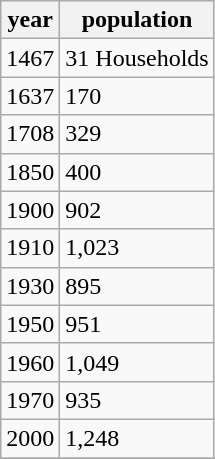<table class="wikitable">
<tr>
<th>year</th>
<th>population</th>
</tr>
<tr>
<td>1467</td>
<td>31 Households</td>
</tr>
<tr>
<td>1637</td>
<td>170</td>
</tr>
<tr>
<td>1708</td>
<td>329</td>
</tr>
<tr>
<td>1850</td>
<td>400</td>
</tr>
<tr>
<td>1900</td>
<td>902</td>
</tr>
<tr>
<td>1910</td>
<td>1,023</td>
</tr>
<tr>
<td>1930</td>
<td>895</td>
</tr>
<tr>
<td>1950</td>
<td>951</td>
</tr>
<tr>
<td>1960</td>
<td>1,049</td>
</tr>
<tr>
<td>1970</td>
<td>935</td>
</tr>
<tr>
<td>2000</td>
<td>1,248</td>
</tr>
<tr>
</tr>
</table>
